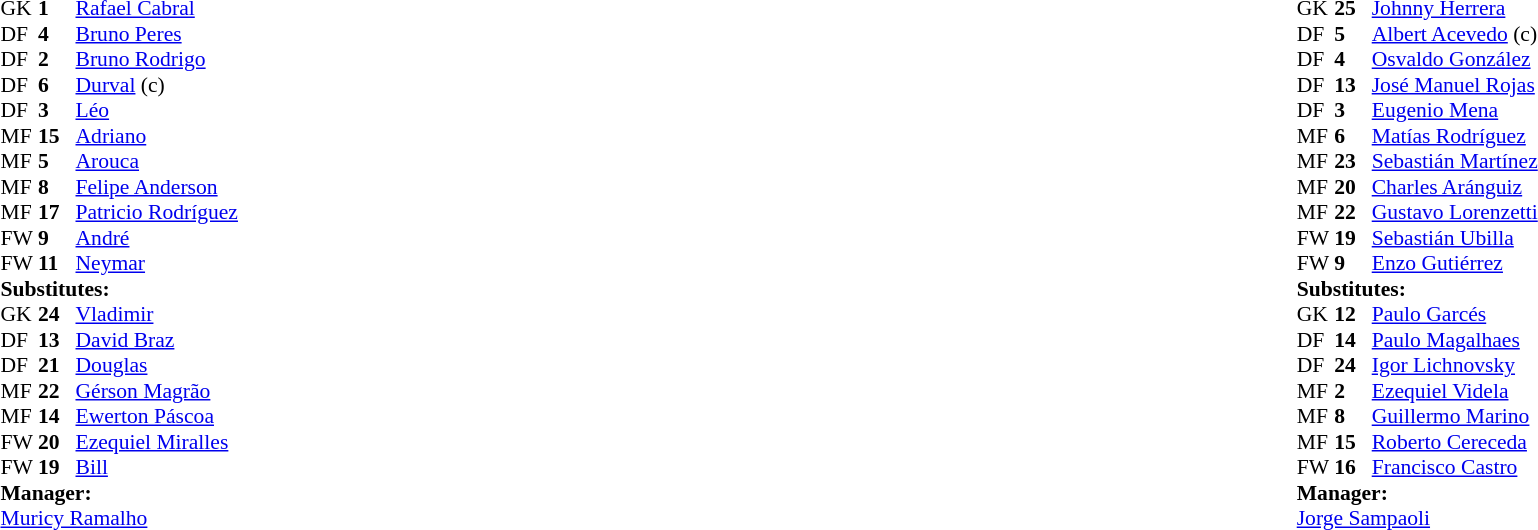<table width="100%">
<tr>
<td valign="top" width="50%"><br><table style="font-size: 90%" cellspacing="0" cellpadding="0">
<tr>
<td colspan="4"></td>
</tr>
<tr>
<th width=25></th>
<th width=25></th>
</tr>
<tr>
<td>GK</td>
<td><strong>1</strong></td>
<td> <a href='#'>Rafael Cabral</a></td>
</tr>
<tr>
<td>DF</td>
<td><strong>4</strong></td>
<td> <a href='#'>Bruno Peres</a></td>
<td></td>
<td></td>
</tr>
<tr>
<td>DF</td>
<td><strong>2</strong></td>
<td> <a href='#'>Bruno Rodrigo</a></td>
</tr>
<tr>
<td>DF</td>
<td><strong>6</strong></td>
<td> <a href='#'>Durval</a> (c)</td>
<td></td>
</tr>
<tr>
<td>DF</td>
<td><strong>3</strong></td>
<td> <a href='#'>Léo</a></td>
<td></td>
<td></td>
</tr>
<tr>
<td>MF</td>
<td><strong>15</strong></td>
<td> <a href='#'>Adriano</a></td>
<td></td>
</tr>
<tr>
<td>MF</td>
<td><strong>5</strong></td>
<td> <a href='#'>Arouca</a></td>
</tr>
<tr>
<td>MF</td>
<td><strong>8</strong></td>
<td> <a href='#'>Felipe Anderson</a></td>
</tr>
<tr>
<td>MF</td>
<td><strong>17</strong></td>
<td> <a href='#'>Patricio Rodríguez</a></td>
<td></td>
<td></td>
</tr>
<tr>
<td>FW</td>
<td><strong>9</strong></td>
<td> <a href='#'>André</a></td>
</tr>
<tr>
<td>FW</td>
<td><strong>11</strong></td>
<td> <a href='#'>Neymar</a></td>
</tr>
<tr>
<td colspan=3><strong>Substitutes:</strong></td>
</tr>
<tr>
<td>GK</td>
<td><strong>24</strong></td>
<td> <a href='#'>Vladimir</a></td>
</tr>
<tr>
<td>DF</td>
<td><strong>13</strong></td>
<td> <a href='#'>David Braz</a></td>
</tr>
<tr>
<td>DF</td>
<td><strong>21</strong></td>
<td> <a href='#'>Douglas</a></td>
</tr>
<tr>
<td>MF</td>
<td><strong>22</strong></td>
<td> <a href='#'>Gérson Magrão</a></td>
<td></td>
<td></td>
</tr>
<tr>
<td>MF</td>
<td><strong>14</strong></td>
<td> <a href='#'>Ewerton Páscoa</a></td>
<td></td>
<td></td>
</tr>
<tr>
<td>FW</td>
<td><strong>20</strong></td>
<td> <a href='#'>Ezequiel Miralles</a></td>
<td></td>
<td></td>
</tr>
<tr>
<td>FW</td>
<td><strong>19</strong></td>
<td> <a href='#'>Bill</a></td>
</tr>
<tr>
<td colspan=3><strong>Manager:</strong></td>
</tr>
<tr>
<td colspan=4> <a href='#'>Muricy Ramalho</a></td>
</tr>
</table>
</td>
<td><br><table style="font-size: 90%" cellspacing="0" cellpadding="0" align=center>
<tr>
<td colspan="4"></td>
</tr>
<tr>
<th width=25></th>
<th width=25></th>
</tr>
<tr>
<td>GK</td>
<td><strong>25</strong></td>
<td> <a href='#'>Johnny Herrera</a></td>
</tr>
<tr>
<td>DF</td>
<td><strong>5</strong></td>
<td> <a href='#'>Albert Acevedo</a> (c)</td>
<td></td>
<td></td>
</tr>
<tr>
<td>DF</td>
<td><strong>4</strong></td>
<td> <a href='#'>Osvaldo González</a></td>
<td></td>
</tr>
<tr>
<td>DF</td>
<td><strong>13</strong></td>
<td> <a href='#'>José Manuel Rojas</a></td>
</tr>
<tr>
<td>DF</td>
<td><strong>3</strong></td>
<td> <a href='#'>Eugenio Mena</a></td>
</tr>
<tr>
<td>MF</td>
<td><strong>6</strong></td>
<td> <a href='#'>Matías Rodríguez</a></td>
<td></td>
<td></td>
</tr>
<tr>
<td>MF</td>
<td><strong>23</strong></td>
<td> <a href='#'>Sebastián Martínez</a></td>
<td></td>
</tr>
<tr>
<td>MF</td>
<td><strong>20</strong></td>
<td> <a href='#'>Charles Aránguiz</a></td>
<td></td>
<td></td>
</tr>
<tr>
<td>MF</td>
<td><strong>22</strong></td>
<td> <a href='#'>Gustavo Lorenzetti</a></td>
<td></td>
</tr>
<tr>
<td>FW</td>
<td><strong>19</strong></td>
<td> <a href='#'>Sebastián Ubilla</a></td>
<td></td>
</tr>
<tr>
<td>FW</td>
<td><strong>9</strong></td>
<td> <a href='#'>Enzo Gutiérrez</a></td>
</tr>
<tr>
<td colspan=3><strong>Substitutes:</strong></td>
</tr>
<tr>
<td>GK</td>
<td><strong>12</strong></td>
<td> <a href='#'>Paulo Garcés</a></td>
</tr>
<tr>
<td>DF</td>
<td><strong>14</strong></td>
<td> <a href='#'>Paulo Magalhaes</a></td>
<td></td>
<td></td>
</tr>
<tr>
<td>DF</td>
<td><strong>24</strong></td>
<td> <a href='#'>Igor Lichnovsky</a></td>
</tr>
<tr>
<td>MF</td>
<td><strong>2</strong></td>
<td> <a href='#'>Ezequiel Videla</a></td>
</tr>
<tr>
<td>MF</td>
<td><strong>8</strong></td>
<td> <a href='#'>Guillermo Marino</a></td>
<td></td>
<td></td>
</tr>
<tr>
<td>MF</td>
<td><strong>15</strong></td>
<td> <a href='#'>Roberto Cereceda</a></td>
</tr>
<tr>
<td>FW</td>
<td><strong>16</strong></td>
<td> <a href='#'>Francisco Castro</a></td>
<td></td>
<td></td>
</tr>
<tr>
<td colspan=3><strong>Manager:</strong></td>
</tr>
<tr>
<td colspan=4> <a href='#'>Jorge Sampaoli</a></td>
</tr>
</table>
</td>
</tr>
</table>
